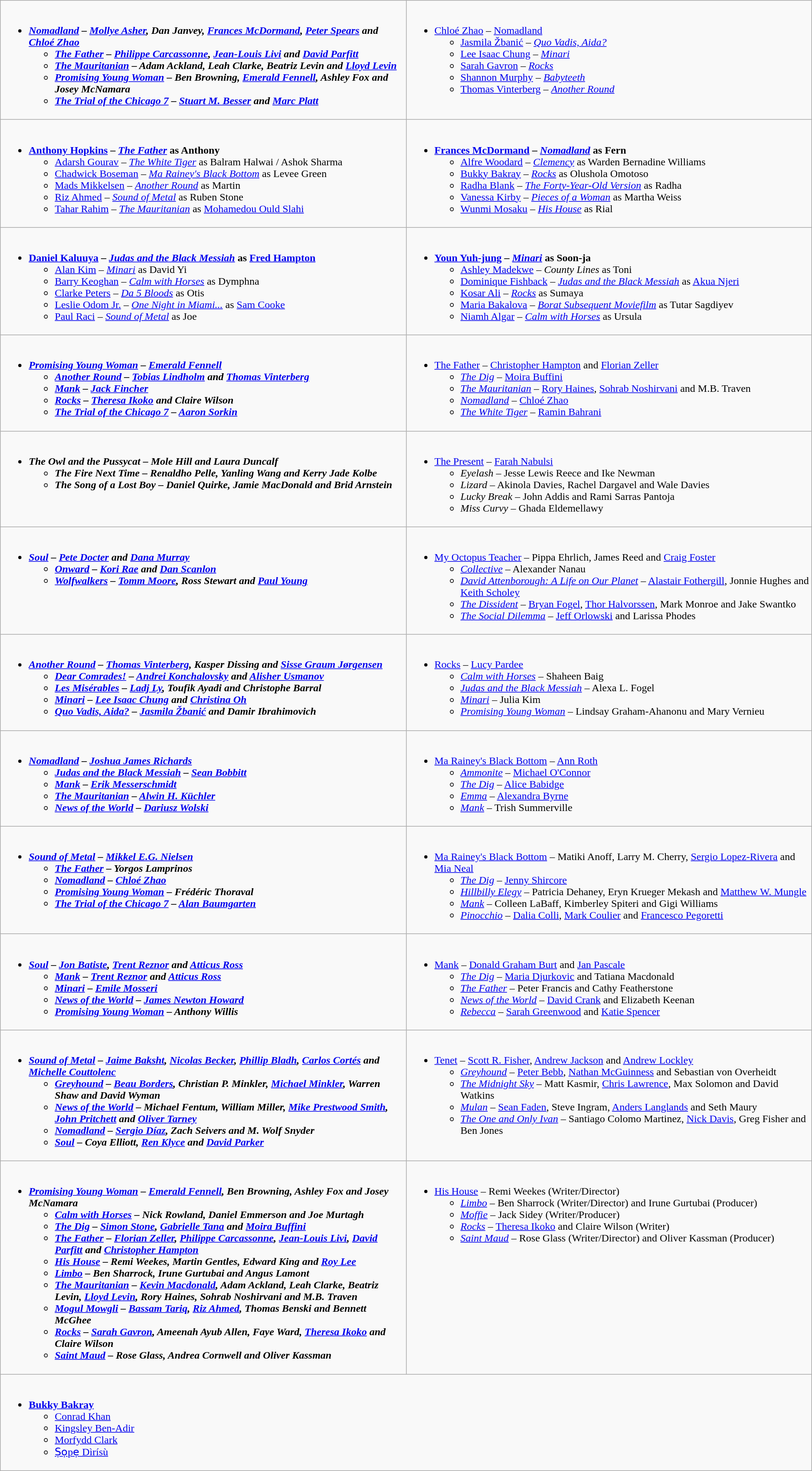<table class="wikitable">
<tr>
<td valign="top" width="50%"><br><ul><li><strong><em><a href='#'>Nomadland</a><em> – <a href='#'>Mollye Asher</a>, Dan Janvey, <a href='#'>Frances McDormand</a>, <a href='#'>Peter Spears</a> and <a href='#'>Chloé Zhao</a><strong><ul><li></em><a href='#'>The Father</a><em> – <a href='#'>Philippe Carcassonne</a>, <a href='#'>Jean-Louis Livi</a> and <a href='#'>David Parfitt</a></li><li></em><a href='#'>The Mauritanian</a><em> – Adam Ackland, Leah Clarke, Beatriz Levin and <a href='#'>Lloyd Levin</a></li><li></em><a href='#'>Promising Young Woman</a><em> – Ben Browning, <a href='#'>Emerald Fennell</a>, Ashley Fox and Josey McNamara</li><li></em><a href='#'>The Trial of the Chicago 7</a><em> – <a href='#'>Stuart M. Besser</a> and <a href='#'>Marc Platt</a></li></ul></li></ul></td>
<td valign="top" width="50%"><br><ul><li></strong><a href='#'>Chloé Zhao</a> – </em><a href='#'>Nomadland</a></em></strong><ul><li><a href='#'>Jasmila Žbanić</a> – <em><a href='#'>Quo Vadis, Aida?</a></em></li><li><a href='#'>Lee Isaac Chung</a> – <em><a href='#'>Minari</a></em></li><li><a href='#'>Sarah Gavron</a> – <em><a href='#'>Rocks</a></em></li><li><a href='#'>Shannon Murphy</a> – <em><a href='#'>Babyteeth</a></em></li><li><a href='#'>Thomas Vinterberg</a> – <em><a href='#'>Another Round</a></em></li></ul></li></ul></td>
</tr>
<tr>
<td valign="top" width="50%"><br><ul><li><strong><a href='#'>Anthony Hopkins</a> – <em><a href='#'>The Father</a></em> as Anthony</strong><ul><li><a href='#'>Adarsh Gourav</a> – <em><a href='#'>The White Tiger</a></em> as Balram Halwai / Ashok Sharma</li><li><a href='#'>Chadwick Boseman</a> – <em><a href='#'>Ma Rainey's Black Bottom</a></em> as Levee Green</li><li><a href='#'>Mads Mikkelsen</a> – <em><a href='#'>Another Round</a></em> as Martin</li><li><a href='#'>Riz Ahmed</a> – <em><a href='#'>Sound of Metal</a></em> as Ruben Stone</li><li><a href='#'>Tahar Rahim</a> – <em><a href='#'>The Mauritanian</a></em> as <a href='#'>Mohamedou Ould Slahi</a></li></ul></li></ul></td>
<td valign="top" width="50%"><br><ul><li><strong><a href='#'>Frances McDormand</a> – <em><a href='#'>Nomadland</a></em> as Fern</strong><ul><li><a href='#'>Alfre Woodard</a> – <em><a href='#'>Clemency</a></em> as Warden Bernadine Williams</li><li><a href='#'>Bukky Bakray</a> – <em><a href='#'>Rocks</a></em> as Olushola Omotoso</li><li><a href='#'>Radha Blank</a> – <em><a href='#'>The Forty-Year-Old Version</a></em> as Radha</li><li><a href='#'>Vanessa Kirby</a> – <em><a href='#'>Pieces of a Woman</a></em> as Martha Weiss</li><li><a href='#'>Wunmi Mosaku</a> – <em><a href='#'>His House</a></em> as Rial</li></ul></li></ul></td>
</tr>
<tr>
<td valign="top" width="50%"><br><ul><li><strong><a href='#'>Daniel Kaluuya</a> – <em><a href='#'>Judas and the Black Messiah</a></em> as <a href='#'>Fred Hampton</a></strong><ul><li><a href='#'>Alan Kim</a> – <em><a href='#'>Minari</a></em> as David Yi</li><li><a href='#'>Barry Keoghan</a> – <em><a href='#'>Calm with Horses</a></em> as Dymphna</li><li><a href='#'>Clarke Peters</a> – <em><a href='#'>Da 5 Bloods</a></em> as Otis</li><li><a href='#'>Leslie Odom Jr.</a> – <em><a href='#'>One Night in Miami...</a></em> as <a href='#'>Sam Cooke</a></li><li><a href='#'>Paul Raci</a> – <em><a href='#'>Sound of Metal</a></em> as Joe</li></ul></li></ul></td>
<td valign="top" width="50%"><br><ul><li><strong><a href='#'>Youn Yuh-jung</a> – <em><a href='#'>Minari</a></em> as Soon-ja</strong><ul><li><a href='#'>Ashley Madekwe</a> – <em>County Lines</em> as Toni</li><li><a href='#'>Dominique Fishback</a> – <em><a href='#'>Judas and the Black Messiah</a></em> as <a href='#'>Akua Njeri</a></li><li><a href='#'>Kosar Ali</a> – <em><a href='#'>Rocks</a></em> as Sumaya</li><li><a href='#'>Maria Bakalova</a> – <em><a href='#'>Borat Subsequent Moviefilm</a></em> as Tutar Sagdiyev</li><li><a href='#'>Niamh Algar</a> – <em><a href='#'>Calm with Horses</a></em> as Ursula</li></ul></li></ul></td>
</tr>
<tr>
<td valign="top" width="50%"><br><ul><li><strong><em><a href='#'>Promising Young Woman</a><em> – <a href='#'>Emerald Fennell</a><strong><ul><li></em><a href='#'>Another Round</a><em> – <a href='#'>Tobias Lindholm</a> and <a href='#'>Thomas Vinterberg</a></li><li></em><a href='#'>Mank</a><em> – <a href='#'>Jack Fincher</a></li><li></em><a href='#'>Rocks</a><em> – <a href='#'>Theresa Ikoko</a> and Claire Wilson</li><li></em><a href='#'>The Trial of the Chicago 7</a><em> – <a href='#'>Aaron Sorkin</a></li></ul></li></ul></td>
<td valign="top" width="50%"><br><ul><li></em></strong><a href='#'>The Father</a></em> – <a href='#'>Christopher Hampton</a> and <a href='#'>Florian Zeller</a></strong><ul><li><em><a href='#'>The Dig</a></em> – <a href='#'>Moira Buffini</a></li><li><em><a href='#'>The Mauritanian</a></em> – <a href='#'>Rory Haines</a>, <a href='#'>Sohrab Noshirvani</a> and M.B. Traven</li><li><em><a href='#'>Nomadland</a></em> – <a href='#'>Chloé Zhao</a></li><li><em><a href='#'>The White Tiger</a></em> – <a href='#'>Ramin Bahrani</a></li></ul></li></ul></td>
</tr>
<tr>
<td valign="top" width="50%"><br><ul><li><strong><em>The Owl and the Pussycat<em> – Mole Hill and Laura Duncalf<strong><ul><li></em>The Fire Next Time<em> – Renaldho Pelle, Yanling Wang and Kerry Jade Kolbe</li><li></em>The Song of a Lost Boy<em> – Daniel Quirke, Jamie MacDonald and Brid Arnstein</li></ul></li></ul></td>
<td valign="top" width="50%"><br><ul><li></em></strong><a href='#'>The Present</a></em> – <a href='#'>Farah Nabulsi</a></strong><ul><li><em>Eyelash</em> – Jesse Lewis Reece and Ike Newman</li><li><em>Lizard</em> – Akinola Davies, Rachel Dargavel and Wale Davies</li><li><em>Lucky Break</em> – John Addis and Rami Sarras Pantoja</li><li><em>Miss Curvy</em> – Ghada Eldemellawy</li></ul></li></ul></td>
</tr>
<tr>
<td valign="top" width="50%"><br><ul><li><strong><em><a href='#'>Soul</a><em> – <a href='#'>Pete Docter</a> and <a href='#'>Dana Murray</a><strong><ul><li></em><a href='#'>Onward</a><em> – <a href='#'>Kori Rae</a> and <a href='#'>Dan Scanlon</a></li><li></em><a href='#'>Wolfwalkers</a><em> – <a href='#'>Tomm Moore</a>, Ross Stewart and <a href='#'>Paul Young</a></li></ul></li></ul></td>
<td valign="top" width="50%"><br><ul><li></em></strong><a href='#'>My Octopus Teacher</a></em> – Pippa Ehrlich, James Reed and <a href='#'>Craig Foster</a></strong><ul><li><em><a href='#'>Collective</a></em> – Alexander Nanau</li><li><em><a href='#'>David Attenborough: A Life on Our Planet</a></em> – <a href='#'>Alastair Fothergill</a>, Jonnie Hughes and <a href='#'>Keith Scholey</a></li><li><em><a href='#'>The Dissident</a></em> – <a href='#'>Bryan Fogel</a>, <a href='#'>Thor Halvorssen</a>, Mark Monroe and Jake Swantko</li><li><em><a href='#'>The Social Dilemma</a></em> – <a href='#'>Jeff Orlowski</a> and Larissa Phodes</li></ul></li></ul></td>
</tr>
<tr>
<td valign="top" width="50%"><br><ul><li><strong><em><a href='#'>Another Round</a><em> – <a href='#'>Thomas Vinterberg</a>, Kasper Dissing and <a href='#'>Sisse Graum Jørgensen</a><strong><ul><li></em><a href='#'>Dear Comrades!</a><em> – <a href='#'>Andrei Konchalovsky</a> and <a href='#'>Alisher Usmanov</a></li><li></em><a href='#'>Les Misérables</a><em> – <a href='#'>Ladj Ly</a>, Toufik Ayadi and Christophe Barral</li><li></em><a href='#'>Minari</a><em> – <a href='#'>Lee Isaac Chung</a> and <a href='#'>Christina Oh</a></li><li></em><a href='#'>Quo Vadis, Aida?</a><em> – <a href='#'>Jasmila Žbanić</a> and Damir Ibrahimovich</li></ul></li></ul></td>
<td valign="top" width="50%"><br><ul><li></em></strong><a href='#'>Rocks</a></em> – <a href='#'>Lucy Pardee</a></strong><ul><li><em><a href='#'>Calm with Horses</a></em> – Shaheen Baig</li><li><em><a href='#'>Judas and the Black Messiah</a></em> – Alexa L. Fogel</li><li><em><a href='#'>Minari</a></em> – Julia Kim</li><li><em><a href='#'>Promising Young Woman</a></em> – Lindsay Graham-Ahanonu and Mary Vernieu</li></ul></li></ul></td>
</tr>
<tr>
<td valign="top" width="50%"><br><ul><li><strong><em><a href='#'>Nomadland</a><em> – <a href='#'>Joshua James Richards</a><strong><ul><li></em><a href='#'>Judas and the Black Messiah</a><em> – <a href='#'>Sean Bobbitt</a></li><li></em><a href='#'>Mank</a><em> – <a href='#'>Erik Messerschmidt</a></li><li></em><a href='#'>The Mauritanian</a><em> – <a href='#'>Alwin H. Küchler</a></li><li></em><a href='#'>News of the World</a><em> – <a href='#'>Dariusz Wolski</a></li></ul></li></ul></td>
<td valign="top" width="50%"><br><ul><li></em></strong><a href='#'>Ma Rainey's Black Bottom</a></em> – <a href='#'>Ann Roth</a></strong><ul><li><em><a href='#'>Ammonite</a></em> – <a href='#'>Michael O'Connor</a></li><li><em><a href='#'>The Dig</a></em> – <a href='#'>Alice Babidge</a></li><li><em><a href='#'>Emma</a></em> – <a href='#'>Alexandra Byrne</a></li><li><em><a href='#'>Mank</a></em> – Trish Summerville</li></ul></li></ul></td>
</tr>
<tr>
<td valign="top" width="50%"><br><ul><li><strong><em><a href='#'>Sound of Metal</a><em> – <a href='#'>Mikkel E.G. Nielsen</a><strong><ul><li></em><a href='#'>The Father</a><em> – Yorgos Lamprinos</li><li></em><a href='#'>Nomadland</a><em> – <a href='#'>Chloé Zhao</a></li><li></em><a href='#'>Promising Young Woman</a><em> – Frédéric Thoraval</li><li></em><a href='#'>The Trial of the Chicago 7</a><em> – <a href='#'>Alan Baumgarten</a></li></ul></li></ul></td>
<td valign="top" width="50%"><br><ul><li></em></strong><a href='#'>Ma Rainey's Black Bottom</a></em> – Matiki Anoff, Larry M. Cherry, <a href='#'>Sergio Lopez-Rivera</a> and <a href='#'>Mia Neal</a></strong><ul><li><em><a href='#'>The Dig</a></em> – <a href='#'>Jenny Shircore</a></li><li><em><a href='#'>Hillbilly Elegy</a></em> – Patricia Dehaney, Eryn Krueger Mekash and <a href='#'>Matthew W. Mungle</a></li><li><em><a href='#'>Mank</a></em> – Colleen LaBaff, Kimberley Spiteri and Gigi Williams</li><li><em><a href='#'>Pinocchio</a></em> – <a href='#'>Dalia Colli</a>, <a href='#'>Mark Coulier</a> and <a href='#'>Francesco Pegoretti</a></li></ul></li></ul></td>
</tr>
<tr>
<td valign="top" width="50%"><br><ul><li><strong><em><a href='#'>Soul</a><em> – <a href='#'>Jon Batiste</a>, <a href='#'>Trent Reznor</a> and <a href='#'>Atticus Ross</a><strong><ul><li></em><a href='#'>Mank</a><em> – <a href='#'>Trent Reznor</a> and <a href='#'>Atticus Ross</a></li><li></em><a href='#'>Minari</a><em> – <a href='#'>Emile Mosseri</a></li><li></em><a href='#'>News of the World</a><em> – <a href='#'>James Newton Howard</a></li><li></em><a href='#'>Promising Young Woman</a><em> – Anthony Willis</li></ul></li></ul></td>
<td valign="top" width="50%"><br><ul><li></em></strong><a href='#'>Mank</a></em> – <a href='#'>Donald Graham Burt</a> and <a href='#'>Jan Pascale</a></strong><ul><li><em><a href='#'>The Dig</a></em> – <a href='#'>Maria Djurkovic</a> and Tatiana Macdonald</li><li><em><a href='#'>The Father</a></em> – Peter Francis and Cathy Featherstone</li><li><em><a href='#'>News of the World</a></em> – <a href='#'>David Crank</a> and Elizabeth Keenan</li><li><em><a href='#'>Rebecca</a></em> – <a href='#'>Sarah Greenwood</a> and <a href='#'>Katie Spencer</a></li></ul></li></ul></td>
</tr>
<tr>
<td valign="top" width="50%"><br><ul><li><strong><em><a href='#'>Sound of Metal</a><em> – <a href='#'>Jaime Baksht</a>, <a href='#'>Nicolas Becker</a>, <a href='#'>Phillip Bladh</a>, <a href='#'>Carlos Cortés</a> and <a href='#'>Michelle Couttolenc</a><strong><ul><li></em><a href='#'>Greyhound</a><em> – <a href='#'>Beau Borders</a>, Christian P. Minkler, <a href='#'>Michael Minkler</a>, Warren Shaw and David Wyman</li><li></em><a href='#'>News of the World</a><em> – Michael Fentum, William Miller, <a href='#'>Mike Prestwood Smith</a>, <a href='#'>John Pritchett</a> and <a href='#'>Oliver Tarney</a></li><li></em><a href='#'>Nomadland</a><em> – <a href='#'>Sergio Díaz</a>, Zach Seivers and M. Wolf Snyder</li><li></em><a href='#'>Soul</a><em> – Coya Elliott, <a href='#'>Ren Klyce</a> and <a href='#'>David Parker</a></li></ul></li></ul></td>
<td valign="top" width="50%"><br><ul><li></em></strong><a href='#'>Tenet</a></em> – <a href='#'>Scott R. Fisher</a>, <a href='#'>Andrew Jackson</a> and <a href='#'>Andrew Lockley</a></strong><ul><li><em><a href='#'>Greyhound</a></em> – <a href='#'>Peter Bebb</a>, <a href='#'>Nathan McGuinness</a> and Sebastian von Overheidt</li><li><em><a href='#'>The Midnight Sky</a></em> – Matt Kasmir, <a href='#'>Chris Lawrence</a>, Max Solomon and David Watkins</li><li><em><a href='#'>Mulan</a></em> – <a href='#'>Sean Faden</a>, Steve Ingram, <a href='#'>Anders Langlands</a> and Seth Maury</li><li><em><a href='#'>The One and Only Ivan</a></em> – Santiago Colomo Martinez, <a href='#'>Nick Davis</a>, Greg Fisher and Ben Jones</li></ul></li></ul></td>
</tr>
<tr>
<td valign="top" width="50%"><br><ul><li><strong><em><a href='#'>Promising Young Woman</a><em> – <a href='#'>Emerald Fennell</a>, Ben Browning, Ashley Fox and Josey McNamara<strong><ul><li></em><a href='#'>Calm with Horses</a><em> – Nick Rowland, Daniel Emmerson and Joe Murtagh</li><li></em><a href='#'>The Dig</a><em> – <a href='#'>Simon Stone</a>, <a href='#'>Gabrielle Tana</a> and <a href='#'>Moira Buffini</a></li><li></em><a href='#'>The Father</a><em> – <a href='#'>Florian Zeller</a>, <a href='#'>Philippe Carcassonne</a>, <a href='#'>Jean-Louis Livi</a>, <a href='#'>David Parfitt</a> and <a href='#'>Christopher Hampton</a></li><li></em><a href='#'>His House</a><em> – Remi Weekes, Martin Gentles, Edward King and <a href='#'>Roy Lee</a></li><li></em><a href='#'>Limbo</a><em> – Ben Sharrock, Irune Gurtubai and Angus Lamont</li><li></em><a href='#'>The Mauritanian</a><em> – <a href='#'>Kevin Macdonald</a>, Adam Ackland, Leah Clarke, Beatriz Levin, <a href='#'>Lloyd Levin</a>, Rory Haines, Sohrab Noshirvani and M.B. Traven</li><li></em><a href='#'>Mogul Mowgli</a><em> – <a href='#'>Bassam Tariq</a>, <a href='#'>Riz Ahmed</a>, Thomas Benski and Bennett McGhee</li><li></em><a href='#'>Rocks</a><em> – <a href='#'>Sarah Gavron</a>, Ameenah Ayub Allen, Faye Ward, <a href='#'>Theresa Ikoko</a> and Claire Wilson</li><li></em><a href='#'>Saint Maud</a><em> – Rose Glass, Andrea Cornwell and Oliver Kassman</li></ul></li></ul></td>
<td valign="top" width="50%"><br><ul><li></em></strong><a href='#'>His House</a></em> – Remi Weekes (Writer/Director)</strong><ul><li><em><a href='#'>Limbo</a></em> – Ben Sharrock (Writer/Director) and Irune Gurtubai (Producer)</li><li><em><a href='#'>Moffie</a></em> – Jack Sidey (Writer/Producer)</li><li><em><a href='#'>Rocks</a></em> – <a href='#'>Theresa Ikoko</a> and Claire Wilson (Writer)</li><li><em><a href='#'>Saint Maud</a></em> – Rose Glass (Writer/Director) and Oliver Kassman (Producer)</li></ul></li></ul></td>
</tr>
<tr>
<td colspan="2" valign="top" width="50%"><br><ul><li><strong><a href='#'>Bukky Bakray</a></strong><ul><li><a href='#'>Conrad Khan</a></li><li><a href='#'>Kingsley Ben-Adir</a></li><li><a href='#'>Morfydd Clark</a></li><li><a href='#'>Ṣọpẹ Dìrísù</a></li></ul></li></ul></td>
</tr>
</table>
